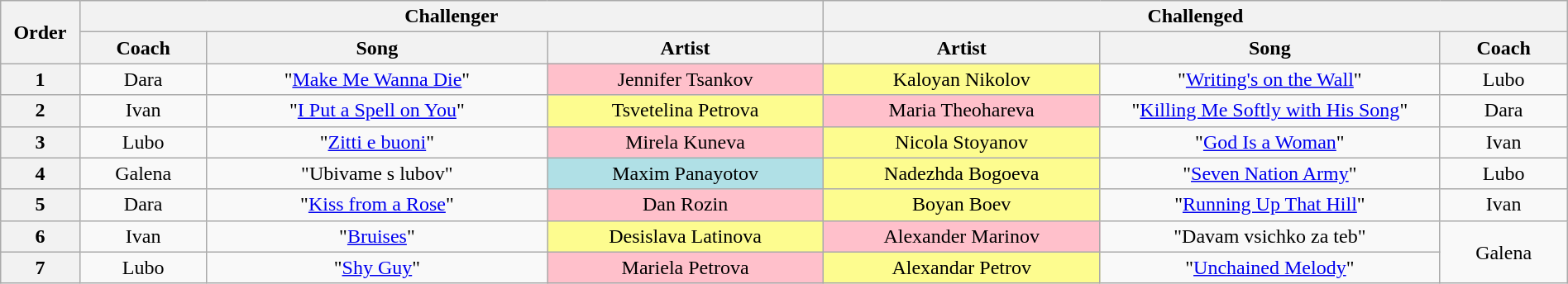<table class="wikitable" style="text-align: center; width:100%">
<tr>
<th rowspan="2" style="width:03%">Order</th>
<th colspan="3" style="width:42%">Challenger</th>
<th colspan="3" style="width:42%">Challenged</th>
</tr>
<tr>
<th style="width:06%">Coach</th>
<th style="width:16%">Song</th>
<th style="width:13%">Artist</th>
<th style="width:13%">Artist</th>
<th style="width:16%">Song</th>
<th style="width:06%">Coach</th>
</tr>
<tr>
<th>1</th>
<td>Dara</td>
<td>"<a href='#'>Make Me Wanna Die</a>"</td>
<td style="background: pink">Jennifer Tsankov</td>
<td style="background:#fdfc8f">Kaloyan Nikolov</td>
<td>"<a href='#'>Writing's on the Wall</a>"</td>
<td>Lubo</td>
</tr>
<tr>
<th>2</th>
<td>Ivan</td>
<td>"<a href='#'>I Put a Spell on You</a>"</td>
<td style="background:#fdfc8f">Tsvetelina Petrova</td>
<td style="background: pink">Maria Theohareva</td>
<td>"<a href='#'>Killing Me Softly with His Song</a>"</td>
<td>Dara</td>
</tr>
<tr>
<th>3</th>
<td>Lubo</td>
<td>"<a href='#'>Zitti e buoni</a>"</td>
<td style="background: pink">Mirela Kuneva</td>
<td style="background:#fdfc8f">Nicola Stoyanov</td>
<td>"<a href='#'>God Is a Woman</a>"</td>
<td>Ivan</td>
</tr>
<tr>
<th>4</th>
<td>Galena</td>
<td>"Ubivame s lubov"</td>
<td style="background:#B0E0E6">Maxim Panayotov</td>
<td style="background:#fdfc8f">Nadezhda Bogoeva</td>
<td>"<a href='#'>Seven Nation Army</a>"</td>
<td>Lubo</td>
</tr>
<tr>
<th>5</th>
<td>Dara</td>
<td>"<a href='#'>Kiss from a Rose</a>"</td>
<td style="background: pink">Dan Rozin</td>
<td style="background:#fdfc8f">Boyan Boev</td>
<td>"<a href='#'>Running Up That Hill</a>"</td>
<td>Ivan</td>
</tr>
<tr>
<th>6</th>
<td>Ivan</td>
<td>"<a href='#'>Bruises</a>"</td>
<td style="background:#fdfc8f">Desislava Latinova</td>
<td style="background:pink">Alexander Marinov</td>
<td>"Davam vsichko za teb"</td>
<td rowspan="2">Galena</td>
</tr>
<tr>
<th>7</th>
<td>Lubo</td>
<td>"<a href='#'>Shy Guy</a>"</td>
<td style="background: pink">Mariela Petrova</td>
<td style="background:#fdfc8f">Alexandar Petrov</td>
<td>"<a href='#'>Unchained Melody</a>"</td>
</tr>
</table>
